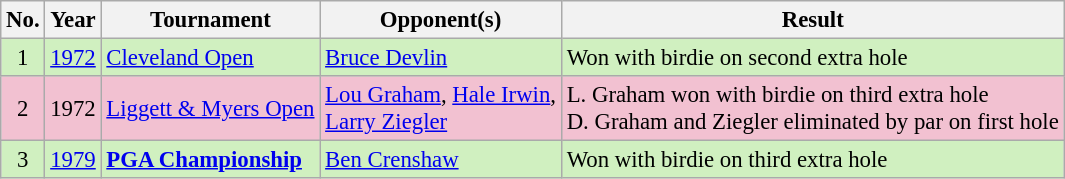<table class="wikitable" style="font-size:95%;">
<tr>
<th>No.</th>
<th>Year</th>
<th>Tournament</th>
<th>Opponent(s)</th>
<th>Result</th>
</tr>
<tr style="background:#D0F0C0;">
<td align=center>1</td>
<td><a href='#'>1972</a></td>
<td><a href='#'>Cleveland Open</a></td>
<td> <a href='#'>Bruce Devlin</a></td>
<td>Won with birdie on second extra hole</td>
</tr>
<tr style="background:#F2C1D1;">
<td align=center>2</td>
<td>1972</td>
<td><a href='#'>Liggett & Myers Open</a></td>
<td> <a href='#'>Lou Graham</a>,  <a href='#'>Hale Irwin</a>,<br> <a href='#'>Larry Ziegler</a></td>
<td>L. Graham won with birdie on third extra hole<br>D. Graham and Ziegler eliminated by par on first hole</td>
</tr>
<tr style="background:#D0F0C0;">
<td align=center>3</td>
<td><a href='#'>1979</a></td>
<td><strong><a href='#'>PGA Championship</a></strong></td>
<td> <a href='#'>Ben Crenshaw</a></td>
<td>Won with birdie on third extra hole</td>
</tr>
</table>
